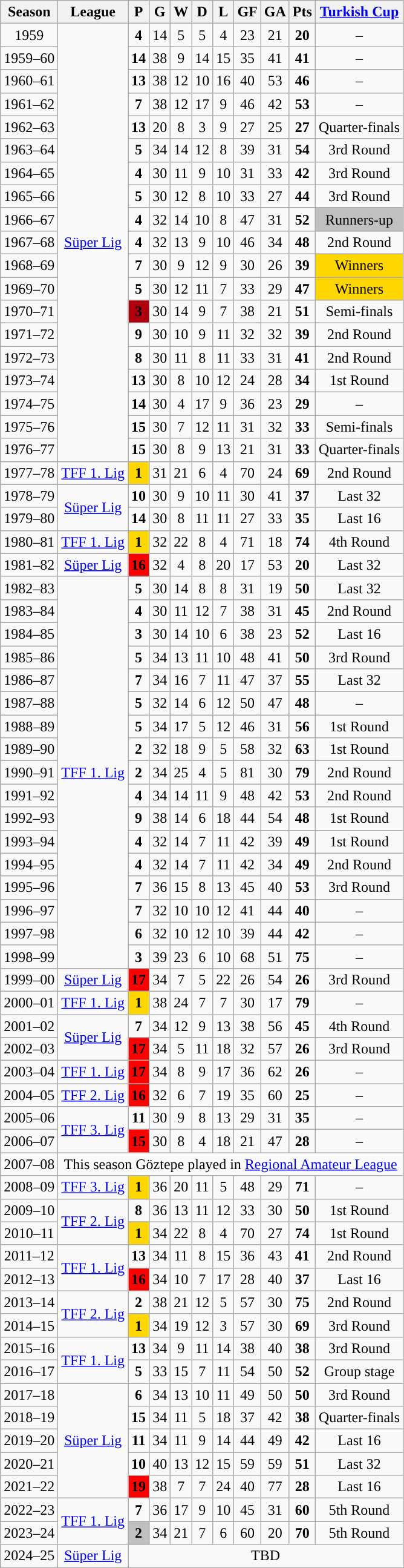<table class="wikitable" style="text-align:center;">
<tr>
<th style=>Season</th>
<th style=>League</th>
<th style=>P</th>
<th style=>G</th>
<th style=>W</th>
<th style=>D</th>
<th style=>L</th>
<th style=>GF</th>
<th style=>GA</th>
<th style=>Pts</th>
<th style=><a href='#'>Turkish Cup</a></th>
</tr>
<tr>
<td>1959</td>
<td rowspan="19"><a href='#'>Süper Lig</a></td>
<td><strong>4</strong></td>
<td>14</td>
<td>5</td>
<td>5</td>
<td>4</td>
<td>23</td>
<td>21</td>
<td><strong>20</strong></td>
<td>–</td>
</tr>
<tr>
<td>1959–60</td>
<td><strong>14</strong></td>
<td>38</td>
<td>9</td>
<td>14</td>
<td>15</td>
<td>35</td>
<td>41</td>
<td><strong>41</strong></td>
<td>–</td>
</tr>
<tr>
<td>1960–61</td>
<td><strong>13</strong></td>
<td>38</td>
<td>12</td>
<td>10</td>
<td>16</td>
<td>40</td>
<td>53</td>
<td><strong>46</strong></td>
<td>–</td>
</tr>
<tr>
<td>1961–62</td>
<td><strong>7</strong></td>
<td>38</td>
<td>12</td>
<td>17</td>
<td>9</td>
<td>46</td>
<td>42</td>
<td><strong>53</strong></td>
<td>–</td>
</tr>
<tr>
<td>1962–63</td>
<td><strong>13</strong></td>
<td>20</td>
<td>8</td>
<td>3</td>
<td>9</td>
<td>27</td>
<td>25</td>
<td><strong>27</strong></td>
<td>Quarter-finals</td>
</tr>
<tr>
<td>1963–64</td>
<td><strong>5</strong></td>
<td>34</td>
<td>14</td>
<td>12</td>
<td>8</td>
<td>39</td>
<td>31</td>
<td><strong>54</strong></td>
<td>3rd Round</td>
</tr>
<tr>
<td>1964–65</td>
<td><strong>4</strong></td>
<td>30</td>
<td>11</td>
<td>9</td>
<td>10</td>
<td>31</td>
<td>33</td>
<td><strong>42</strong></td>
<td>3rd Round</td>
</tr>
<tr>
<td>1965–66</td>
<td><strong>5</strong></td>
<td>30</td>
<td>12</td>
<td>8</td>
<td>10</td>
<td>33</td>
<td>27</td>
<td><strong>44</strong></td>
<td>3rd Round</td>
</tr>
<tr>
<td>1966–67</td>
<td><strong>4</strong></td>
<td>32</td>
<td>14</td>
<td>10</td>
<td>8</td>
<td>47</td>
<td>31</td>
<td><strong>52</strong></td>
<td bgcolor=silver>Runners-up</td>
</tr>
<tr>
<td>1967–68</td>
<td><strong>4</strong></td>
<td>32</td>
<td>13</td>
<td>9</td>
<td>10</td>
<td>46</td>
<td>34</td>
<td><strong>48</strong></td>
<td>2nd Round</td>
</tr>
<tr>
<td>1968–69</td>
<td><strong>7</strong></td>
<td>30</td>
<td>9</td>
<td>12</td>
<td>9</td>
<td>30</td>
<td>26</td>
<td><strong>39</strong></td>
<td bgcolor=gold>Winners</td>
</tr>
<tr>
<td>1969–70</td>
<td><strong>5</strong></td>
<td>30</td>
<td>12</td>
<td>11</td>
<td>7</td>
<td>33</td>
<td>29</td>
<td><strong>47</strong></td>
<td bgcolor=gold>Winners</td>
</tr>
<tr>
<td>1970–71</td>
<td bgcolor=bronze><strong>3</strong></td>
<td>30</td>
<td>14</td>
<td>9</td>
<td>7</td>
<td>38</td>
<td>21</td>
<td><strong>51</strong></td>
<td>Semi-finals</td>
</tr>
<tr>
<td>1971–72</td>
<td><strong>9</strong></td>
<td>30</td>
<td>10</td>
<td>9</td>
<td>11</td>
<td>32</td>
<td>32</td>
<td><strong>39</strong></td>
<td>2nd Round</td>
</tr>
<tr>
<td>1972–73</td>
<td><strong>8</strong></td>
<td>30</td>
<td>11</td>
<td>8</td>
<td>11</td>
<td>33</td>
<td>31</td>
<td><strong>41</strong></td>
<td>2nd Round</td>
</tr>
<tr>
<td>1973–74</td>
<td><strong>13</strong></td>
<td>30</td>
<td>8</td>
<td>10</td>
<td>12</td>
<td>24</td>
<td>28</td>
<td><strong>34</strong></td>
<td>1st Round</td>
</tr>
<tr>
<td>1974–75</td>
<td><strong>14</strong></td>
<td>30</td>
<td>4</td>
<td>17</td>
<td>9</td>
<td>36</td>
<td>23</td>
<td><strong>29</strong></td>
<td>–</td>
</tr>
<tr>
<td>1975–76</td>
<td><strong>15</strong></td>
<td>30</td>
<td>7</td>
<td>12</td>
<td>11</td>
<td>31</td>
<td>32</td>
<td><strong>33</strong></td>
<td>Semi-finals</td>
</tr>
<tr>
<td>1976–77</td>
<td><strong>15</strong></td>
<td>30</td>
<td>8</td>
<td>9</td>
<td>13</td>
<td>21</td>
<td>31</td>
<td><strong>33</strong></td>
<td>Quarter-finals</td>
</tr>
<tr>
<td>1977–78</td>
<td><a href='#'>TFF 1. Lig</a></td>
<td bgcolor=gold><strong>1</strong></td>
<td>31</td>
<td>21</td>
<td>6</td>
<td>4</td>
<td>70</td>
<td>24</td>
<td><strong>69</strong></td>
<td>2nd Round</td>
</tr>
<tr>
<td>1978–79</td>
<td rowspan="2"><a href='#'>Süper Lig</a></td>
<td><strong>10</strong></td>
<td>30</td>
<td>9</td>
<td>10</td>
<td>11</td>
<td>30</td>
<td>41</td>
<td><strong>37</strong></td>
<td>Last 32</td>
</tr>
<tr>
<td>1979–80</td>
<td><strong>14</strong></td>
<td>30</td>
<td>8</td>
<td>11</td>
<td>11</td>
<td>27</td>
<td>33</td>
<td><strong>35</strong></td>
<td>Last 16</td>
</tr>
<tr>
<td>1980–81</td>
<td><a href='#'>TFF 1. Lig</a></td>
<td bgcolor=gold><strong>1</strong></td>
<td>32</td>
<td>22</td>
<td>8</td>
<td>4</td>
<td>71</td>
<td>18</td>
<td><strong>74</strong></td>
<td>4th Round</td>
</tr>
<tr>
<td>1981–82</td>
<td><a href='#'>Süper Lig</a></td>
<td bgcolor=red><strong>16</strong></td>
<td>32</td>
<td>4</td>
<td>8</td>
<td>20</td>
<td>17</td>
<td>53</td>
<td><strong>20</strong></td>
<td>Last 32</td>
</tr>
<tr>
<td>1982–83</td>
<td rowspan="17"><a href='#'>TFF 1. Lig</a></td>
<td><strong>5</strong></td>
<td>30</td>
<td>14</td>
<td>8</td>
<td>8</td>
<td>31</td>
<td>19</td>
<td><strong>50</strong></td>
<td>Last 32</td>
</tr>
<tr>
<td>1983–84</td>
<td><strong>4</strong></td>
<td>30</td>
<td>11</td>
<td>12</td>
<td>7</td>
<td>38</td>
<td>31</td>
<td><strong>45</strong></td>
<td>2nd Round</td>
</tr>
<tr>
<td>1984–85</td>
<td><strong>3</strong></td>
<td>30</td>
<td>14</td>
<td>10</td>
<td>6</td>
<td>38</td>
<td>23</td>
<td><strong>52</strong></td>
<td>Last 16</td>
</tr>
<tr>
<td>1985–86</td>
<td><strong>5</strong></td>
<td>34</td>
<td>13</td>
<td>11</td>
<td>10</td>
<td>48</td>
<td>41</td>
<td><strong>50</strong></td>
<td>3rd Round</td>
</tr>
<tr>
<td>1986–87</td>
<td><strong>7</strong></td>
<td>34</td>
<td>16</td>
<td>7</td>
<td>11</td>
<td>47</td>
<td>37</td>
<td><strong>55</strong></td>
<td>Last 32</td>
</tr>
<tr>
<td>1987–88</td>
<td><strong>5</strong></td>
<td>32</td>
<td>14</td>
<td>6</td>
<td>12</td>
<td>50</td>
<td>47</td>
<td><strong>48</strong></td>
<td>–</td>
</tr>
<tr>
<td>1988–89</td>
<td><strong>5</strong></td>
<td>34</td>
<td>17</td>
<td>5</td>
<td>12</td>
<td>46</td>
<td>31</td>
<td><strong>56</strong></td>
<td>1st Round</td>
</tr>
<tr>
<td>1989–90</td>
<td><strong>2</strong></td>
<td>32</td>
<td>18</td>
<td>9</td>
<td>5</td>
<td>58</td>
<td>32</td>
<td><strong>63</strong></td>
<td>1st Round</td>
</tr>
<tr>
<td>1990–91</td>
<td><strong>2</strong></td>
<td>34</td>
<td>25</td>
<td>4</td>
<td>5</td>
<td>81</td>
<td>30</td>
<td><strong>79</strong></td>
<td>2nd Round</td>
</tr>
<tr>
<td>1991–92</td>
<td><strong>4</strong></td>
<td>34</td>
<td>14</td>
<td>11</td>
<td>9</td>
<td>48</td>
<td>42</td>
<td><strong>53</strong></td>
<td>2nd Round</td>
</tr>
<tr>
<td>1992–93</td>
<td><strong>9</strong></td>
<td>38</td>
<td>14</td>
<td>6</td>
<td>18</td>
<td>44</td>
<td>54</td>
<td><strong>48</strong></td>
<td>1st Round</td>
</tr>
<tr>
<td>1993–94</td>
<td><strong>4</strong></td>
<td>32</td>
<td>14</td>
<td>7</td>
<td>11</td>
<td>42</td>
<td>39</td>
<td><strong>49</strong></td>
<td>1st Round</td>
</tr>
<tr>
<td>1994–95</td>
<td><strong>4</strong></td>
<td>32</td>
<td>14</td>
<td>7</td>
<td>11</td>
<td>42</td>
<td>34</td>
<td><strong>49</strong></td>
<td>2nd Round</td>
</tr>
<tr>
<td>1995–96</td>
<td><strong>7</strong></td>
<td>36</td>
<td>15</td>
<td>8</td>
<td>13</td>
<td>45</td>
<td>40</td>
<td><strong>53</strong></td>
<td>3rd Round</td>
</tr>
<tr>
<td>1996–97</td>
<td><strong>7</strong></td>
<td>32</td>
<td>10</td>
<td>10</td>
<td>12</td>
<td>41</td>
<td>44</td>
<td><strong>40</strong></td>
<td>–</td>
</tr>
<tr>
<td>1997–98</td>
<td><strong>6</strong></td>
<td>32</td>
<td>10</td>
<td>12</td>
<td>10</td>
<td>39</td>
<td>44</td>
<td><strong>42</strong></td>
<td>–</td>
</tr>
<tr>
<td>1998–99</td>
<td><strong>3</strong></td>
<td>39</td>
<td>23</td>
<td>6</td>
<td>10</td>
<td>68</td>
<td>51</td>
<td><strong>75</strong></td>
<td>–</td>
</tr>
<tr>
<td>1999–00</td>
<td><a href='#'>Süper Lig</a></td>
<td bgcolor=red><strong>17</strong></td>
<td>34</td>
<td>7</td>
<td>5</td>
<td>22</td>
<td>26</td>
<td>54</td>
<td><strong>26</strong></td>
<td>3rd Round</td>
</tr>
<tr>
<td>2000–01</td>
<td><a href='#'>TFF 1. Lig</a></td>
<td bgcolor=gold><strong>1</strong></td>
<td>38</td>
<td>24</td>
<td>7</td>
<td>7</td>
<td>30</td>
<td>17</td>
<td><strong>79</strong></td>
<td>–</td>
</tr>
<tr>
<td>2001–02</td>
<td rowspan="2"><a href='#'>Süper Lig</a></td>
<td><strong>7</strong></td>
<td>34</td>
<td>12</td>
<td>9</td>
<td>13</td>
<td>38</td>
<td>56</td>
<td><strong>45</strong></td>
<td>4th Round</td>
</tr>
<tr>
<td>2002–03</td>
<td bgcolor=red><strong>17</strong></td>
<td>34</td>
<td>5</td>
<td>11</td>
<td>18</td>
<td>32</td>
<td>57</td>
<td><strong>26</strong></td>
<td>3rd Round</td>
</tr>
<tr>
<td>2003–04</td>
<td><a href='#'>TFF 1. Lig</a></td>
<td bgcolor=red><strong>17</strong></td>
<td>34</td>
<td>8</td>
<td>9</td>
<td>17</td>
<td>36</td>
<td>62</td>
<td><strong>26</strong></td>
<td>–</td>
</tr>
<tr>
<td>2004–05</td>
<td><a href='#'>TFF 2. Lig</a></td>
<td bgcolor=red><strong>16</strong></td>
<td>32</td>
<td>6</td>
<td>7</td>
<td>19</td>
<td>35</td>
<td>60</td>
<td><strong>25</strong></td>
<td>–</td>
</tr>
<tr>
<td>2005–06</td>
<td rowspan="2"><a href='#'>TFF 3. Lig</a></td>
<td><strong>11</strong></td>
<td>30</td>
<td>9</td>
<td>8</td>
<td>13</td>
<td>29</td>
<td>31</td>
<td><strong>35</strong></td>
<td>–</td>
</tr>
<tr>
<td>2006–07</td>
<td bgcolor=red><strong>15</strong></td>
<td>30</td>
<td>8</td>
<td>4</td>
<td>18</td>
<td>21</td>
<td>47</td>
<td><strong>28</strong></td>
<td>–</td>
</tr>
<tr>
<td>2007–08</td>
<td colspan="12">This season Göztepe played in <a href='#'>Regional Amateur League</a></td>
</tr>
<tr>
<td>2008–09</td>
<td><a href='#'>TFF 3. Lig</a></td>
<td bgcolor=gold><strong>1</strong></td>
<td>36</td>
<td>20</td>
<td>11</td>
<td>5</td>
<td>48</td>
<td>29</td>
<td><strong>71</strong></td>
<td>–</td>
</tr>
<tr>
<td>2009–10</td>
<td rowspan="2"><a href='#'>TFF 2. Lig</a></td>
<td><strong>8</strong></td>
<td>36</td>
<td>13</td>
<td>11</td>
<td>12</td>
<td>33</td>
<td>30</td>
<td><strong>50</strong></td>
<td>1st Round</td>
</tr>
<tr>
<td>2010–11</td>
<td bgcolor=gold><strong>1</strong></td>
<td>34</td>
<td>22</td>
<td>8</td>
<td>4</td>
<td>70</td>
<td>27</td>
<td><strong>74</strong></td>
<td>1st Round</td>
</tr>
<tr>
<td>2011–12</td>
<td rowspan="2"><a href='#'>TFF 1. Lig</a></td>
<td><strong>13</strong></td>
<td>34</td>
<td>11</td>
<td>8</td>
<td>15</td>
<td>36</td>
<td>43</td>
<td><strong>41</strong></td>
<td>2nd Round</td>
</tr>
<tr>
<td>2012–13</td>
<td bgcolor=red><strong>16</strong></td>
<td>34</td>
<td>10</td>
<td>7</td>
<td>17</td>
<td>28</td>
<td>40</td>
<td><strong>37</strong></td>
<td>Last 16</td>
</tr>
<tr>
<td>2013–14</td>
<td rowspan="2"><a href='#'>TFF 2. Lig</a></td>
<td><strong>2</strong></td>
<td>38</td>
<td>21</td>
<td>12</td>
<td>5</td>
<td>57</td>
<td>30</td>
<td><strong>75</strong></td>
<td>2nd Round</td>
</tr>
<tr>
<td>2014–15</td>
<td bgcolor=gold><strong>1</strong></td>
<td>34</td>
<td>19</td>
<td>12</td>
<td>3</td>
<td>57</td>
<td>30</td>
<td><strong>69</strong></td>
<td>3rd Round</td>
</tr>
<tr>
<td>2015–16</td>
<td rowspan="2"><a href='#'>TFF 1. Lig</a></td>
<td><strong>13</strong></td>
<td>34</td>
<td>9</td>
<td>11</td>
<td>14</td>
<td>38</td>
<td>40</td>
<td><strong>38</strong></td>
<td>3rd Round</td>
</tr>
<tr>
<td>2016–17</td>
<td><strong>5</strong></td>
<td>33</td>
<td>15</td>
<td>7</td>
<td>11</td>
<td>54</td>
<td>50</td>
<td><strong>52</strong></td>
<td>Group stage</td>
</tr>
<tr>
<td>2017–18</td>
<td rowspan="5"><a href='#'>Süper Lig</a></td>
<td><strong>6</strong></td>
<td>34</td>
<td>13</td>
<td>10</td>
<td>11</td>
<td>49</td>
<td>50</td>
<td><strong>50</strong></td>
<td>3rd Round</td>
</tr>
<tr>
<td>2018–19</td>
<td><strong>15</strong></td>
<td>34</td>
<td>11</td>
<td>5</td>
<td>18</td>
<td>37</td>
<td>42</td>
<td><strong>38</strong></td>
<td>Quarter-finals</td>
</tr>
<tr>
<td>2019–20</td>
<td><strong>11</strong></td>
<td>34</td>
<td>11</td>
<td>9</td>
<td>14</td>
<td>44</td>
<td>49</td>
<td><strong>42</strong></td>
<td>Last 16</td>
</tr>
<tr>
<td>2020–21</td>
<td><strong>10</strong></td>
<td>40</td>
<td>13</td>
<td>12</td>
<td>15</td>
<td>59</td>
<td>59</td>
<td><strong>51</strong></td>
<td>Last 32</td>
</tr>
<tr>
<td>2021–22</td>
<td bgcolor=red><strong>19</strong></td>
<td>38</td>
<td>7</td>
<td>7</td>
<td>24</td>
<td>40</td>
<td>77</td>
<td><strong>28</strong></td>
<td>Last 16</td>
</tr>
<tr>
<td>2022–23</td>
<td rowspan="2"><a href='#'>TFF 1. Lig</a></td>
<td><strong>7</strong></td>
<td>36</td>
<td>17</td>
<td>9</td>
<td>10</td>
<td>45</td>
<td>31</td>
<td><strong>60</strong></td>
<td>5th Round</td>
</tr>
<tr>
<td>2023–24</td>
<td bgcolor=silver><strong>2</strong></td>
<td>34</td>
<td>21</td>
<td>7</td>
<td>6</td>
<td>60</td>
<td>20</td>
<td><strong>70</strong></td>
<td>5th Round</td>
</tr>
<tr>
<td>2024–25</td>
<td><a href='#'>Süper Lig</a></td>
<td colspan="9">TBD</td>
</tr>
<tr>
</tr>
</table>
